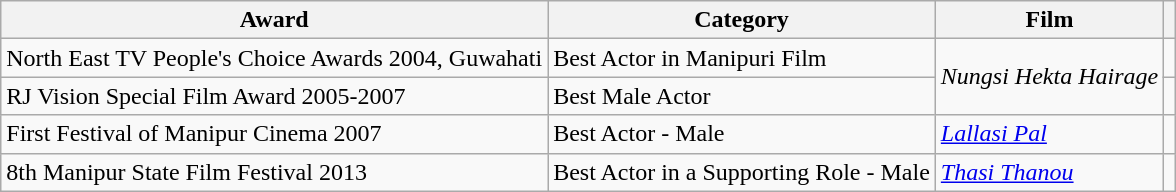<table class="wikitable sortable">
<tr>
<th>Award</th>
<th>Category</th>
<th>Film</th>
<th></th>
</tr>
<tr>
<td>North East TV People's Choice Awards 2004, Guwahati</td>
<td>Best Actor in Manipuri Film</td>
<td rowspan="2"><em>Nungsi Hekta Hairage</em></td>
<td></td>
</tr>
<tr>
<td>RJ Vision Special Film Award 2005-2007</td>
<td>Best Male Actor</td>
<td></td>
</tr>
<tr>
<td>First Festival of Manipur Cinema 2007</td>
<td>Best Actor - Male</td>
<td><em><a href='#'>Lallasi Pal</a></em></td>
<td></td>
</tr>
<tr>
<td>8th Manipur State Film Festival 2013</td>
<td>Best Actor in a Supporting Role - Male</td>
<td><em><a href='#'>Thasi Thanou</a></em></td>
<td></td>
</tr>
</table>
